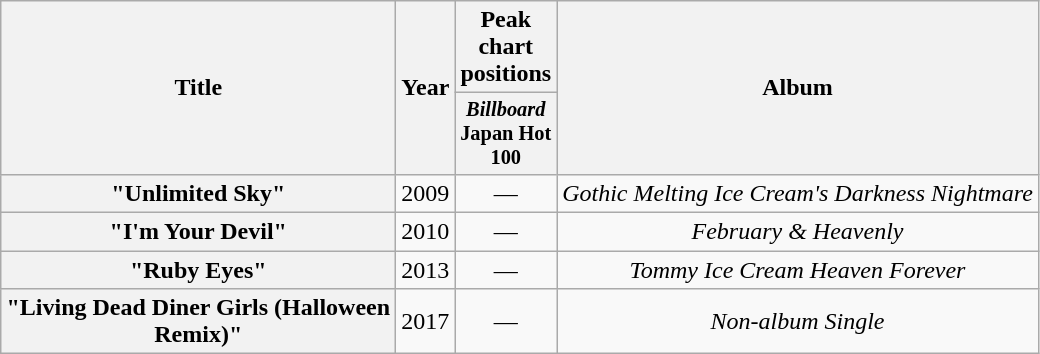<table class="wikitable plainrowheaders" style="text-align:center;">
<tr>
<th scope="col" rowspan="2" style="width:16em;">Title</th>
<th scope="col" rowspan="2">Year</th>
<th scope="col" colspan="1">Peak chart positions</th>
<th scope="col" rowspan="2">Album</th>
</tr>
<tr>
<th style="width:3em;font-size:85%"><em>Billboard</em> Japan Hot 100<br></th>
</tr>
<tr>
<th scope="row">"Unlimited Sky"</th>
<td rowspan="1">2009</td>
<td>—</td>
<td rowspan=1><em>Gothic Melting Ice Cream's Darkness Nightmare</em></td>
</tr>
<tr>
<th scope="row">"I'm Your Devil"</th>
<td rowspan="1">2010</td>
<td>—</td>
<td rowspan=1><em>February & Heavenly</em></td>
</tr>
<tr>
<th scope="row">"Ruby Eyes"</th>
<td rowspan="1">2013</td>
<td>—</td>
<td rowspan=1><em>Tommy Ice Cream Heaven Forever</em></td>
</tr>
<tr>
<th scope="row">"Living Dead Diner Girls (Halloween Remix)"</th>
<td rowspan="1">2017</td>
<td>—</td>
<td rowspan=1><em>Non-album Single</em></td>
</tr>
</table>
